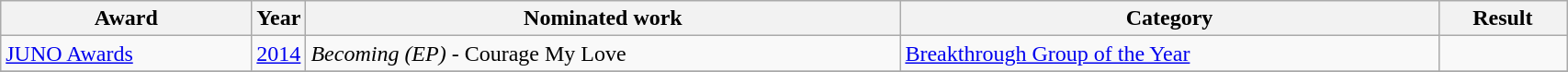<table class="wikitable" style="width:90%;">
<tr>
<th>Award</th>
<th style="width:30px;">Year</th>
<th>Nominated work</th>
<th>Category</th>
<th>Result</th>
</tr>
<tr>
<td rowspan="1"><a href='#'>JUNO Awards</a></td>
<td style="text-align:center;"><a href='#'>2014</a></td>
<td><em>Becoming (EP)</em> - Courage My Love</td>
<td><a href='#'>Breakthrough Group of the Year</a></td>
<td></td>
</tr>
<tr>
</tr>
</table>
